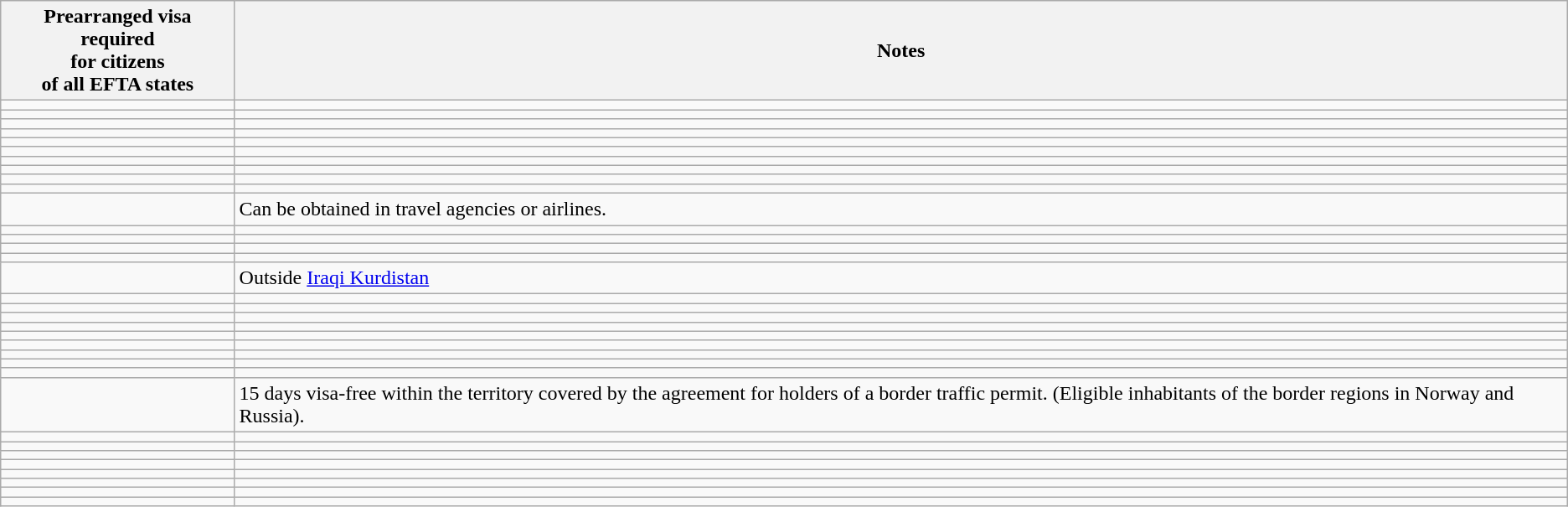<table class="wikitable">
<tr>
<th>Prearranged visa required<br>for citizens<br>of all EFTA states</th>
<th>Notes</th>
</tr>
<tr>
<td></td>
<td></td>
</tr>
<tr>
<td></td>
<td></td>
</tr>
<tr>
<td></td>
<td></td>
</tr>
<tr>
<td></td>
<td></td>
</tr>
<tr>
<td></td>
<td></td>
</tr>
<tr>
<td></td>
<td></td>
</tr>
<tr>
<td></td>
<td></td>
</tr>
<tr>
<td></td>
<td></td>
</tr>
<tr>
<td></td>
<td></td>
</tr>
<tr>
<td></td>
<td></td>
</tr>
<tr>
<td></td>
<td>Can be obtained in travel agencies or airlines.</td>
</tr>
<tr>
<td></td>
<td></td>
</tr>
<tr>
<td></td>
<td></td>
</tr>
<tr>
<td></td>
<td></td>
</tr>
<tr>
<td></td>
<td></td>
</tr>
<tr>
<td></td>
<td>Outside <a href='#'>Iraqi Kurdistan</a></td>
</tr>
<tr>
<td></td>
<td></td>
</tr>
<tr>
<td></td>
<td></td>
</tr>
<tr>
<td></td>
<td></td>
</tr>
<tr>
<td></td>
<td></td>
</tr>
<tr>
<td></td>
<td></td>
</tr>
<tr>
<td></td>
<td></td>
</tr>
<tr>
<td></td>
<td></td>
</tr>
<tr>
<td></td>
<td></td>
</tr>
<tr>
<td></td>
<td></td>
</tr>
<tr>
<td></td>
<td>15 days visa-free within the territory covered by the agreement for holders of a border traffic permit. (Eligible inhabitants of the border regions in Norway and Russia).</td>
</tr>
<tr>
<td></td>
<td></td>
</tr>
<tr>
<td></td>
<td></td>
</tr>
<tr>
<td></td>
<td></td>
</tr>
<tr>
<td></td>
<td></td>
</tr>
<tr>
<td></td>
<td></td>
</tr>
<tr>
<td></td>
<td></td>
</tr>
<tr>
<td></td>
<td></td>
</tr>
<tr>
<td></td>
<td></td>
</tr>
</table>
